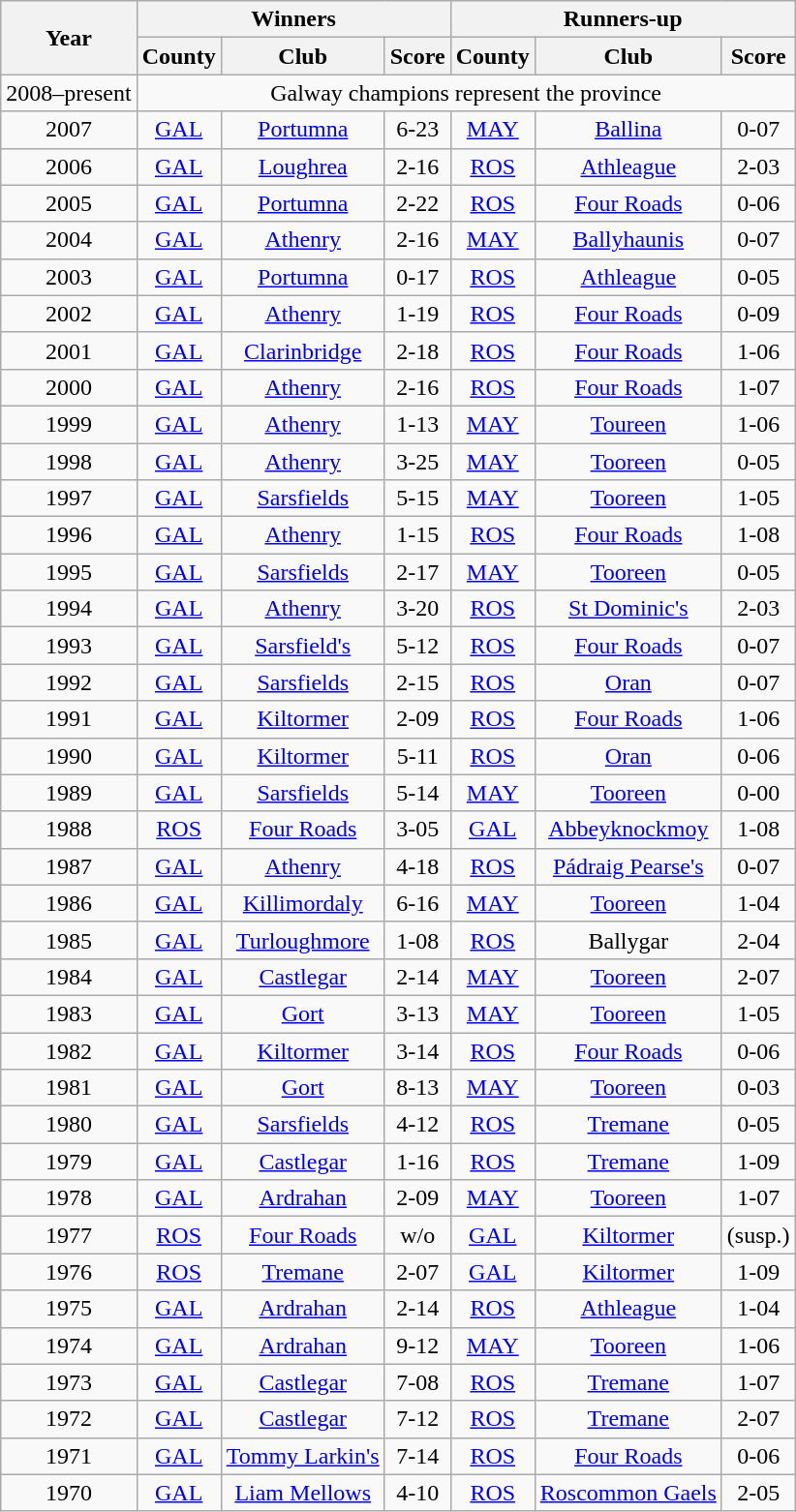<table class="wikitable sortable" style="text-align:center;">
<tr>
<th rowspan="2">Year</th>
<th colspan="3">Winners</th>
<th colspan="3">Runners-up</th>
</tr>
<tr>
<th>County</th>
<th>Club</th>
<th>Score</th>
<th>County</th>
<th>Club</th>
<th>Score</th>
</tr>
<tr>
<td>2008–present</td>
<td colspan="6">Galway champions represent the province</td>
</tr>
<tr>
<td>2007</td>
<td> <a href='#'>GAL</a></td>
<td><a href='#'>Portumna</a></td>
<td>6-23</td>
<td> <a href='#'>MAY</a></td>
<td><a href='#'>Ballina</a></td>
<td>0-07</td>
</tr>
<tr>
<td>2006</td>
<td> <a href='#'>GAL</a></td>
<td><a href='#'>Loughrea</a></td>
<td>2-16</td>
<td> <a href='#'>ROS</a></td>
<td><a href='#'>Athleague</a></td>
<td>2-03</td>
</tr>
<tr>
<td>2005</td>
<td> <a href='#'>GAL</a></td>
<td><a href='#'>Portumna</a></td>
<td>2-22</td>
<td> <a href='#'>ROS</a></td>
<td><a href='#'>Four Roads</a></td>
<td>0-06</td>
</tr>
<tr>
<td>2004</td>
<td> <a href='#'>GAL</a></td>
<td><a href='#'>Athenry</a></td>
<td>2-16</td>
<td> <a href='#'>MAY</a></td>
<td><a href='#'>Ballyhaunis</a></td>
<td>0-07</td>
</tr>
<tr>
<td>2003</td>
<td> <a href='#'>GAL</a></td>
<td><a href='#'>Portumna</a></td>
<td>0-17</td>
<td> <a href='#'>ROS</a></td>
<td><a href='#'>Athleague</a></td>
<td>0-05</td>
</tr>
<tr>
<td>2002</td>
<td> <a href='#'>GAL</a></td>
<td><a href='#'>Athenry</a></td>
<td>1-19</td>
<td> <a href='#'>ROS</a></td>
<td><a href='#'>Four Roads</a></td>
<td>0-09</td>
</tr>
<tr>
<td>2001</td>
<td> <a href='#'>GAL</a></td>
<td><a href='#'>Clarinbridge</a></td>
<td>2-18</td>
<td> <a href='#'>ROS</a></td>
<td><a href='#'>Four Roads</a></td>
<td>1-06</td>
</tr>
<tr>
<td>2000</td>
<td> <a href='#'>GAL</a></td>
<td><a href='#'>Athenry</a></td>
<td>2-16</td>
<td> <a href='#'>ROS</a></td>
<td><a href='#'>Four Roads</a></td>
<td>1-07</td>
</tr>
<tr>
<td>1999</td>
<td> <a href='#'>GAL</a></td>
<td><a href='#'>Athenry</a></td>
<td>1-13</td>
<td> <a href='#'>MAY</a></td>
<td><a href='#'>Toureen</a></td>
<td>1-06</td>
</tr>
<tr>
<td>1998</td>
<td> <a href='#'>GAL</a></td>
<td><a href='#'>Athenry</a></td>
<td>3-25</td>
<td> <a href='#'>MAY</a></td>
<td><a href='#'>Tooreen</a></td>
<td>0-05</td>
</tr>
<tr>
<td>1997</td>
<td> <a href='#'>GAL</a></td>
<td><a href='#'>Sarsfields</a></td>
<td>5-15</td>
<td> <a href='#'>MAY</a></td>
<td><a href='#'>Tooreen</a></td>
<td>1-05</td>
</tr>
<tr>
<td>1996</td>
<td> <a href='#'>GAL</a></td>
<td><a href='#'>Athenry</a></td>
<td>1-15</td>
<td> <a href='#'>ROS</a></td>
<td><a href='#'>Four Roads</a></td>
<td>1-08</td>
</tr>
<tr>
<td>1995</td>
<td> <a href='#'>GAL</a></td>
<td><a href='#'>Sarsfields</a></td>
<td>2-17</td>
<td> <a href='#'>MAY</a></td>
<td><a href='#'>Tooreen</a></td>
<td>0-05</td>
</tr>
<tr>
<td>1994</td>
<td> <a href='#'>GAL</a></td>
<td><a href='#'>Athenry</a></td>
<td>3-20</td>
<td> <a href='#'>ROS</a></td>
<td><a href='#'>St Dominic's</a></td>
<td>2-03</td>
</tr>
<tr>
<td>1993</td>
<td> <a href='#'>GAL</a></td>
<td><a href='#'>Sarsfield's</a></td>
<td>5-12</td>
<td> <a href='#'>ROS</a></td>
<td><a href='#'>Four Roads</a></td>
<td>0-07</td>
</tr>
<tr>
<td>1992</td>
<td> <a href='#'>GAL</a></td>
<td><a href='#'>Sarsfields</a></td>
<td>2-15</td>
<td> <a href='#'>ROS</a></td>
<td><a href='#'>Oran</a></td>
<td>0-07</td>
</tr>
<tr>
<td>1991</td>
<td> <a href='#'>GAL</a></td>
<td><a href='#'>Kiltormer</a></td>
<td>2-09</td>
<td> <a href='#'>ROS</a></td>
<td><a href='#'>Four Roads</a></td>
<td>1-06</td>
</tr>
<tr>
<td>1990</td>
<td> <a href='#'>GAL</a></td>
<td><a href='#'>Kiltormer</a></td>
<td>5-11</td>
<td> <a href='#'>ROS</a></td>
<td><a href='#'>Oran</a></td>
<td>0-06</td>
</tr>
<tr>
<td>1989</td>
<td> <a href='#'>GAL</a></td>
<td><a href='#'>Sarsfields</a></td>
<td>5-14</td>
<td> <a href='#'>MAY</a></td>
<td><a href='#'>Tooreen</a></td>
<td>0-00</td>
</tr>
<tr>
<td>1988</td>
<td> <a href='#'>ROS</a></td>
<td><a href='#'>Four Roads</a></td>
<td>3-05</td>
<td> <a href='#'>GAL</a></td>
<td><a href='#'>Abbeyknockmoy</a></td>
<td>1-08</td>
</tr>
<tr>
<td>1987</td>
<td> <a href='#'>GAL</a></td>
<td><a href='#'>Athenry</a></td>
<td>4-18</td>
<td> <a href='#'>ROS</a></td>
<td><a href='#'>Pádraig Pearse's</a></td>
<td>0-07</td>
</tr>
<tr>
<td>1986</td>
<td> <a href='#'>GAL</a></td>
<td><a href='#'>Killimordaly</a></td>
<td>6-16</td>
<td> <a href='#'>MAY</a></td>
<td><a href='#'>Tooreen</a></td>
<td>1-04</td>
</tr>
<tr>
<td>1985</td>
<td> <a href='#'>GAL</a></td>
<td><a href='#'>Turloughmore</a></td>
<td>1-08</td>
<td> <a href='#'>ROS</a></td>
<td>Ballygar</td>
<td>2-04</td>
</tr>
<tr>
<td>1984</td>
<td> <a href='#'>GAL</a></td>
<td><a href='#'>Castlegar</a></td>
<td>2-14</td>
<td> <a href='#'>MAY</a></td>
<td><a href='#'>Tooreen</a></td>
<td>2-07</td>
</tr>
<tr>
<td>1983</td>
<td> <a href='#'>GAL</a></td>
<td><a href='#'>Gort</a></td>
<td>3-13</td>
<td> <a href='#'>MAY</a></td>
<td><a href='#'>Tooreen</a></td>
<td>1-05</td>
</tr>
<tr>
<td>1982</td>
<td> <a href='#'>GAL</a></td>
<td><a href='#'>Kiltormer</a></td>
<td>3-14</td>
<td> <a href='#'>ROS</a></td>
<td><a href='#'>Four Roads</a></td>
<td>0-06</td>
</tr>
<tr>
<td>1981</td>
<td> <a href='#'>GAL</a></td>
<td><a href='#'>Gort</a></td>
<td>8-13</td>
<td> <a href='#'>MAY</a></td>
<td><a href='#'>Tooreen</a></td>
<td>0-03</td>
</tr>
<tr>
<td>1980</td>
<td> <a href='#'>GAL</a></td>
<td><a href='#'>Sarsfields</a></td>
<td>4-12</td>
<td> <a href='#'>ROS</a></td>
<td><a href='#'>Tremane</a></td>
<td>0-05</td>
</tr>
<tr>
<td>1979</td>
<td> <a href='#'>GAL</a></td>
<td><a href='#'>Castlegar</a></td>
<td>1-16</td>
<td> <a href='#'>ROS</a></td>
<td><a href='#'>Tremane</a></td>
<td>1-09</td>
</tr>
<tr>
<td>1978</td>
<td> <a href='#'>GAL</a></td>
<td><a href='#'>Ardrahan</a></td>
<td>2-09</td>
<td> <a href='#'>MAY</a></td>
<td><a href='#'>Tooreen</a></td>
<td>1-07</td>
</tr>
<tr>
<td>1977 </td>
<td> <a href='#'>ROS</a></td>
<td><a href='#'>Four Roads</a></td>
<td>w/o</td>
<td> <a href='#'>GAL</a></td>
<td><a href='#'>Kiltormer</a></td>
<td>(susp.)</td>
</tr>
<tr>
<td>1976</td>
<td> <a href='#'>ROS</a></td>
<td><a href='#'>Tremane</a></td>
<td>2-07</td>
<td> <a href='#'>GAL</a></td>
<td><a href='#'>Kiltormer</a></td>
<td>1-09</td>
</tr>
<tr>
<td>1975</td>
<td> <a href='#'>GAL</a></td>
<td><a href='#'>Ardrahan</a></td>
<td>2-14</td>
<td> <a href='#'>ROS</a></td>
<td><a href='#'>Athleague</a></td>
<td>1-04</td>
</tr>
<tr>
<td>1974</td>
<td> <a href='#'>GAL</a></td>
<td><a href='#'>Ardrahan</a></td>
<td>9-12</td>
<td> <a href='#'>MAY</a></td>
<td><a href='#'>Tooreen</a></td>
<td>1-06</td>
</tr>
<tr>
<td>1973</td>
<td> <a href='#'>GAL</a></td>
<td><a href='#'>Castlegar</a></td>
<td>7-08</td>
<td> <a href='#'>ROS</a></td>
<td><a href='#'>Tremane</a></td>
<td>1-07</td>
</tr>
<tr>
<td>1972</td>
<td> <a href='#'>GAL</a></td>
<td><a href='#'>Castlegar</a></td>
<td>7-12</td>
<td> <a href='#'>ROS</a></td>
<td><a href='#'>Tremane</a></td>
<td>2-07</td>
</tr>
<tr>
<td>1971</td>
<td> <a href='#'>GAL</a></td>
<td><a href='#'>Tommy Larkin's</a></td>
<td>7-14</td>
<td> <a href='#'>ROS</a></td>
<td><a href='#'>Four Roads</a></td>
<td>0-06</td>
</tr>
<tr>
<td>1970</td>
<td> <a href='#'>GAL</a></td>
<td><a href='#'>Liam Mellows</a></td>
<td>4-10</td>
<td> <a href='#'>ROS</a></td>
<td><a href='#'>Roscommon Gaels</a></td>
<td>2-05</td>
</tr>
</table>
